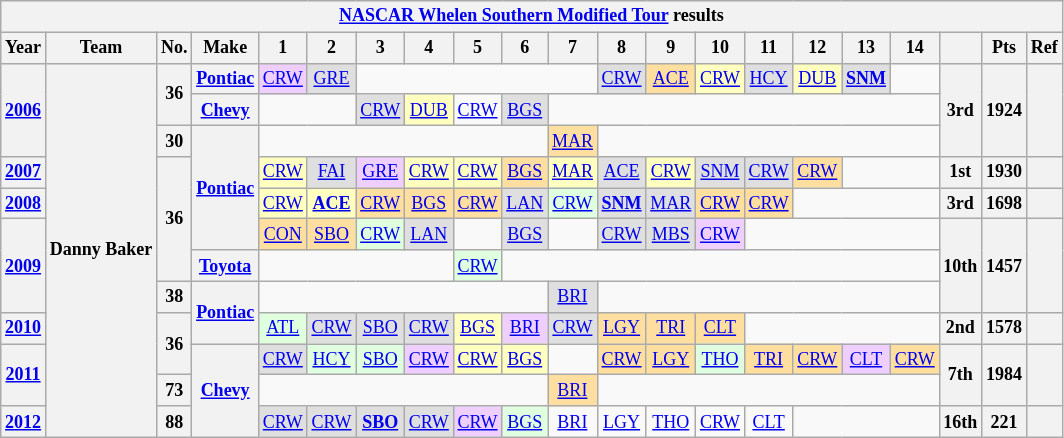<table class="wikitable" style="text-align:center; font-size:75%">
<tr>
<th colspan=21><a href='#'>NASCAR Whelen Southern Modified Tour</a> results</th>
</tr>
<tr>
<th>Year</th>
<th>Team</th>
<th>No.</th>
<th>Make</th>
<th>1</th>
<th>2</th>
<th>3</th>
<th>4</th>
<th>5</th>
<th>6</th>
<th>7</th>
<th>8</th>
<th>9</th>
<th>10</th>
<th>11</th>
<th>12</th>
<th>13</th>
<th>14</th>
<th></th>
<th>Pts</th>
<th>Ref</th>
</tr>
<tr>
<th rowspan=3><a href='#'>2006</a></th>
<th rowspan=12>Danny Baker</th>
<th rowspan=2>36</th>
<th><a href='#'>Pontiac</a></th>
<td style="background:#EFCFFF;"><a href='#'>CRW</a><br></td>
<td style="background:#DFDFDF;"><a href='#'>GRE</a><br></td>
<td colspan=5></td>
<td style="background:#DFDFDF;"><a href='#'>CRW</a><br></td>
<td style="background:#FFDF9F;"><a href='#'>ACE</a><br></td>
<td style="background:#FFFFBF;"><a href='#'>CRW</a><br></td>
<td style="background:#DFDFDF;"><a href='#'>HCY</a><br></td>
<td style="background:#FFFFBF;"><a href='#'>DUB</a><br></td>
<td style="background:#DFDFDF;"><strong><a href='#'>SNM</a></strong><br></td>
<td></td>
<th rowspan=3>3rd</th>
<th rowspan=3>1924</th>
<th rowspan=3></th>
</tr>
<tr>
<th><a href='#'>Chevy</a></th>
<td colspan=2></td>
<td style="background:#DFDFDF;"><a href='#'>CRW</a><br></td>
<td style="background:#FFFFBF;"><a href='#'>DUB</a><br></td>
<td><a href='#'>CRW</a></td>
<td style="background:#DFDFDF;"><a href='#'>BGS</a><br></td>
<td colspan=8></td>
</tr>
<tr>
<th>30</th>
<th rowspan=4><a href='#'>Pontiac</a></th>
<td colspan=6></td>
<td style="background:#FFDF9F;"><a href='#'>MAR</a><br></td>
<td colspan=7></td>
</tr>
<tr>
<th><a href='#'>2007</a></th>
<th rowspan=4>36</th>
<td style="background:#FFFFBF;"><a href='#'>CRW</a><br></td>
<td style="background:#DFDFDF;"><a href='#'>FAI</a><br></td>
<td style="background:#EFCFFF;"><a href='#'>GRE</a><br></td>
<td style="background:#FFFFBF;"><a href='#'>CRW</a><br></td>
<td style="background:#FFFFBF;"><a href='#'>CRW</a><br></td>
<td style="background:#FFDF9F;"><a href='#'>BGS</a><br></td>
<td style="background:#FFFFBF;"><a href='#'>MAR</a><br></td>
<td style="background:#DFDFDF;"><a href='#'>ACE</a><br></td>
<td style="background:#FFFFBF;"><a href='#'>CRW</a><br></td>
<td style="background:#DFDFDF;"><a href='#'>SNM</a><br></td>
<td style="background:#DFDFDF;"><a href='#'>CRW</a><br></td>
<td style="background:#FFDF9F;"><a href='#'>CRW</a><br></td>
<td colspan=2></td>
<th>1st</th>
<th>1930</th>
<th></th>
</tr>
<tr>
<th><a href='#'>2008</a></th>
<td style="background:#FFFFBF;"><a href='#'>CRW</a><br></td>
<td style="background:#FFFFBF;"><strong><a href='#'>ACE</a></strong><br></td>
<td style="background:#FFDF9F;"><a href='#'>CRW</a><br></td>
<td style="background:#FFDF9F;"><a href='#'>BGS</a><br></td>
<td style="background:#FFDF9F;"><a href='#'>CRW</a><br></td>
<td style="background:#DFDFDF;"><a href='#'>LAN</a><br></td>
<td style="background:#DFFFDF;"><a href='#'>CRW</a><br></td>
<td style="background:#DFDFDF;"><strong><a href='#'>SNM</a></strong><br></td>
<td style="background:#DFDFDF;"><a href='#'>MAR</a><br></td>
<td style="background:#FFDF9F;"><a href='#'>CRW</a><br></td>
<td style="background:#FFDF9F;"><a href='#'>CRW</a><br></td>
<td colspan=3></td>
<th>3rd</th>
<th>1698</th>
<th></th>
</tr>
<tr>
<th rowspan=3><a href='#'>2009</a></th>
<td style="background:#FFDF9F;"><a href='#'>CON</a><br></td>
<td style="background:#FFDF9F;"><a href='#'>SBO</a><br></td>
<td style="background:#DFFFDF;"><a href='#'>CRW</a><br></td>
<td style="background:#DFDFDF;"><a href='#'>LAN</a><br></td>
<td></td>
<td style="background:#DFDFDF;"><a href='#'>BGS</a><br></td>
<td></td>
<td style="background:#DFDFDF;"><a href='#'>CRW</a><br></td>
<td style="background:#DFDFDF;"><a href='#'>MBS</a><br></td>
<td style="background:#EFCFFF;"><a href='#'>CRW</a><br></td>
<td colspan=4></td>
<th rowspan=3>10th</th>
<th rowspan=3>1457</th>
<th rowspan=3></th>
</tr>
<tr>
<th><a href='#'>Toyota</a></th>
<td colspan=4></td>
<td style="background:#DFFFDF;"><a href='#'>CRW</a><br></td>
<td colspan=9></td>
</tr>
<tr>
<th>38</th>
<th rowspan=2><a href='#'>Pontiac</a></th>
<td colspan=6></td>
<td style="background:#DFDFDF;"><a href='#'>BRI</a><br></td>
<td colspan=7></td>
</tr>
<tr>
<th><a href='#'>2010</a></th>
<th rowspan=2>36</th>
<td style="background:#DFFFDF;"><a href='#'>ATL</a><br></td>
<td style="background:#DFDFDF;"><a href='#'>CRW</a><br></td>
<td style="background:#DFDFDF;"><a href='#'>SBO</a><br></td>
<td style="background:#DFDFDF;"><a href='#'>CRW</a><br></td>
<td style="background:#FFFFBF;"><a href='#'>BGS</a><br></td>
<td style="background:#EFCFFF;"><a href='#'>BRI</a><br></td>
<td style="background:#DFDFDF;"><a href='#'>CRW</a><br></td>
<td style="background:#FFDF9F;"><a href='#'>LGY</a><br></td>
<td style="background:#FFDF9F;"><a href='#'>TRI</a><br></td>
<td style="background:#FFDF9F;"><a href='#'>CLT</a><br></td>
<td colspan=4></td>
<th>2nd</th>
<th>1578</th>
<th></th>
</tr>
<tr>
<th rowspan=2><a href='#'>2011</a></th>
<th rowspan=3><a href='#'>Chevy</a></th>
<td style="background:#DFDFDF;"><a href='#'>CRW</a><br></td>
<td style="background:#DFFFDF;"><a href='#'>HCY</a><br></td>
<td style="background:#DFFFDF;"><a href='#'>SBO</a><br></td>
<td style="background:#EFCFFF;"><a href='#'>CRW</a><br></td>
<td style="background:#FFFFBF;"><a href='#'>CRW</a><br></td>
<td style="background:#FFFFBF;"><a href='#'>BGS</a><br></td>
<td></td>
<td style="background:#FFDF9F;"><a href='#'>CRW</a><br></td>
<td style="background:#FFDF9F;"><a href='#'>LGY</a><br></td>
<td style="background:#DFFFDF;"><a href='#'>THO</a><br></td>
<td style="background:#FFDF9F;"><a href='#'>TRI</a><br></td>
<td style="background:#FFDF9F;"><a href='#'>CRW</a><br></td>
<td style="background:#EFCFFF;"><a href='#'>CLT</a><br></td>
<td style="background:#FFDF9F;"><a href='#'>CRW</a><br></td>
<th rowspan=2>7th</th>
<th rowspan=2>1984</th>
<th rowspan=2></th>
</tr>
<tr>
<th>73</th>
<td colspan=6></td>
<td style="background:#FFDF9F;"><a href='#'>BRI</a><br></td>
<td colspan=7></td>
</tr>
<tr>
<th><a href='#'>2012</a></th>
<th>88</th>
<td style="background:#DFDFDF;"><a href='#'>CRW</a><br></td>
<td style="background:#DFDFDF;"><a href='#'>CRW</a><br></td>
<td style="background:#DFDFDF;"><strong><a href='#'>SBO</a></strong><br></td>
<td style="background:#DFDFDF;"><a href='#'>CRW</a><br></td>
<td style="background:#EFCFFF;"><a href='#'>CRW</a><br></td>
<td style="background:#DFFFDF;"><a href='#'>BGS</a><br></td>
<td><a href='#'>BRI</a></td>
<td><a href='#'>LGY</a></td>
<td><a href='#'>THO</a></td>
<td><a href='#'>CRW</a></td>
<td><a href='#'>CLT</a></td>
<td colspan=3></td>
<th>16th</th>
<th>221</th>
<th></th>
</tr>
</table>
